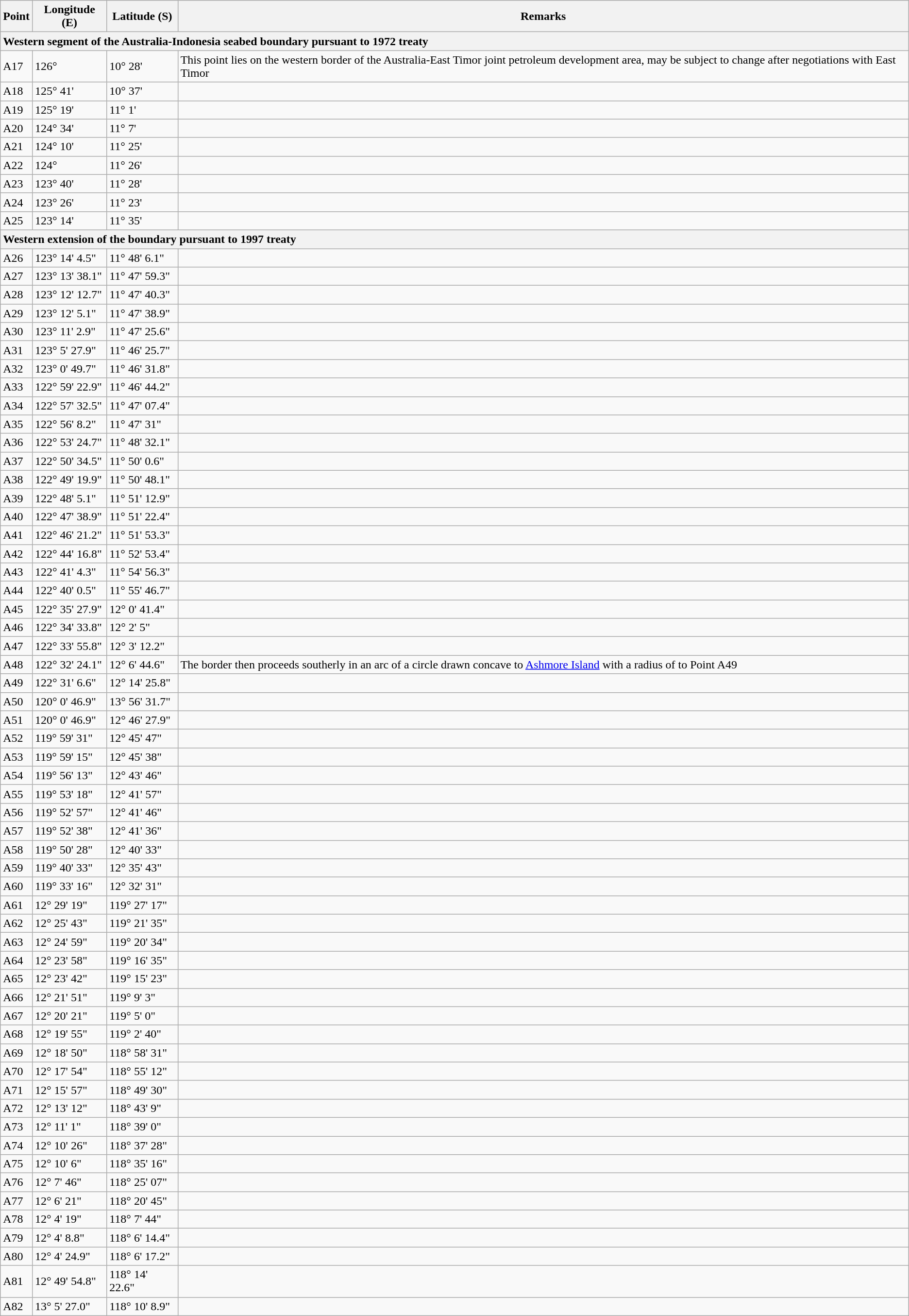<table class="wikitable">
<tr>
<th>Point</th>
<th>Longitude (E)</th>
<th>Latitude (S)</th>
<th>Remarks</th>
</tr>
<tr>
<th colspan="5" style="text-align:left">Western segment of the Australia-Indonesia seabed boundary pursuant to 1972 treaty</th>
</tr>
<tr>
<td>A17</td>
<td>126°</td>
<td>10° 28'</td>
<td>This point lies on the western border of the Australia-East Timor joint petroleum development area, may be subject to change after negotiations with East Timor</td>
</tr>
<tr>
<td>A18</td>
<td>125° 41'</td>
<td>10° 37'</td>
<td></td>
</tr>
<tr>
<td>A19</td>
<td>125° 19'</td>
<td>11° 1'</td>
<td></td>
</tr>
<tr>
<td>A20</td>
<td>124° 34'</td>
<td>11° 7'</td>
<td></td>
</tr>
<tr>
<td>A21</td>
<td>124° 10'</td>
<td>11° 25'</td>
<td></td>
</tr>
<tr>
<td>A22</td>
<td>124°</td>
<td>11° 26'</td>
<td></td>
</tr>
<tr>
<td>A23</td>
<td>123° 40'</td>
<td>11° 28'</td>
<td></td>
</tr>
<tr>
<td>A24</td>
<td>123° 26'</td>
<td>11° 23'</td>
<td></td>
</tr>
<tr>
<td>A25</td>
<td>123° 14'</td>
<td>11° 35'</td>
<td></td>
</tr>
<tr>
<th colspan="5" style="text-align:left">Western extension of the boundary pursuant to 1997 treaty</th>
</tr>
<tr>
<td>A26</td>
<td>123° 14' 4.5"</td>
<td>11° 48' 6.1"</td>
<td></td>
</tr>
<tr>
<td>A27</td>
<td>123° 13' 38.1"</td>
<td>11° 47' 59.3"</td>
<td></td>
</tr>
<tr>
<td>A28</td>
<td>123° 12' 12.7"</td>
<td>11° 47' 40.3"</td>
<td></td>
</tr>
<tr>
<td>A29</td>
<td>123° 12' 5.1"</td>
<td>11° 47' 38.9"</td>
<td></td>
</tr>
<tr>
<td>A30</td>
<td>123° 11' 2.9"</td>
<td>11° 47' 25.6"</td>
<td></td>
</tr>
<tr>
<td>A31</td>
<td>123° 5' 27.9"</td>
<td>11° 46' 25.7"</td>
<td></td>
</tr>
<tr>
<td>A32</td>
<td>123° 0' 49.7"</td>
<td>11° 46' 31.8"</td>
<td></td>
</tr>
<tr>
<td>A33</td>
<td>122° 59' 22.9"</td>
<td>11° 46' 44.2"</td>
<td></td>
</tr>
<tr>
<td>A34</td>
<td>122° 57' 32.5"</td>
<td>11° 47' 07.4"</td>
<td></td>
</tr>
<tr>
<td>A35</td>
<td>122° 56' 8.2"</td>
<td>11° 47' 31"</td>
<td></td>
</tr>
<tr>
<td>A36</td>
<td>122° 53' 24.7"</td>
<td>11° 48' 32.1"</td>
<td></td>
</tr>
<tr>
<td>A37</td>
<td>122° 50' 34.5"</td>
<td>11° 50' 0.6"</td>
<td></td>
</tr>
<tr>
<td>A38</td>
<td>122° 49' 19.9"</td>
<td>11° 50' 48.1"</td>
<td></td>
</tr>
<tr>
<td>A39</td>
<td>122° 48' 5.1"</td>
<td>11° 51' 12.9"</td>
<td></td>
</tr>
<tr>
<td>A40</td>
<td>122° 47' 38.9"</td>
<td>11° 51' 22.4"</td>
<td></td>
</tr>
<tr>
<td>A41</td>
<td>122° 46' 21.2"</td>
<td>11° 51' 53.3"</td>
<td></td>
</tr>
<tr>
<td>A42</td>
<td>122° 44' 16.8"</td>
<td>11° 52' 53.4"</td>
<td></td>
</tr>
<tr>
<td>A43</td>
<td>122° 41' 4.3"</td>
<td>11° 54' 56.3"</td>
<td></td>
</tr>
<tr>
<td>A44</td>
<td>122° 40' 0.5"</td>
<td>11° 55' 46.7"</td>
<td></td>
</tr>
<tr>
<td>A45</td>
<td>122° 35' 27.9"</td>
<td>12° 0' 41.4"</td>
<td></td>
</tr>
<tr>
<td>A46</td>
<td>122° 34' 33.8"</td>
<td>12° 2' 5"</td>
<td></td>
</tr>
<tr>
<td>A47</td>
<td>122° 33' 55.8"</td>
<td>12° 3' 12.2"</td>
<td></td>
</tr>
<tr>
<td>A48</td>
<td>122° 32' 24.1"</td>
<td>12° 6' 44.6"</td>
<td>The border then proceeds southerly in an arc of a circle drawn concave to <a href='#'>Ashmore Island</a> with a radius of  to Point A49</td>
</tr>
<tr>
<td>A49</td>
<td>122° 31' 6.6"</td>
<td>12° 14' 25.8"</td>
<td></td>
</tr>
<tr>
<td>A50</td>
<td>120° 0' 46.9"</td>
<td>13° 56' 31.7"</td>
<td></td>
</tr>
<tr>
<td>A51</td>
<td>120° 0' 46.9"</td>
<td>12° 46' 27.9"</td>
<td></td>
</tr>
<tr>
<td>A52</td>
<td>119° 59' 31"</td>
<td>12° 45' 47"</td>
<td></td>
</tr>
<tr>
<td>A53</td>
<td>119° 59' 15"</td>
<td>12° 45' 38"</td>
<td></td>
</tr>
<tr>
<td>A54</td>
<td>119° 56' 13"</td>
<td>12° 43' 46"</td>
<td></td>
</tr>
<tr>
<td>A55</td>
<td>119° 53' 18"</td>
<td>12° 41' 57"</td>
<td></td>
</tr>
<tr>
<td>A56</td>
<td>119° 52' 57"</td>
<td>12° 41' 46"</td>
<td></td>
</tr>
<tr>
<td>A57</td>
<td>119° 52' 38"</td>
<td>12° 41' 36"</td>
<td></td>
</tr>
<tr>
<td>A58</td>
<td>119° 50' 28"</td>
<td>12° 40' 33"</td>
<td></td>
</tr>
<tr>
<td>A59</td>
<td>119° 40' 33"</td>
<td>12° 35' 43"</td>
<td></td>
</tr>
<tr>
<td>A60</td>
<td>119° 33' 16"</td>
<td>12° 32' 31"</td>
<td></td>
</tr>
<tr>
<td>A61</td>
<td>12° 29' 19"</td>
<td>119° 27' 17"</td>
<td></td>
</tr>
<tr>
<td>A62</td>
<td>12° 25' 43"</td>
<td>119° 21' 35"</td>
<td></td>
</tr>
<tr>
<td>A63</td>
<td>12° 24' 59"</td>
<td>119° 20' 34"</td>
<td></td>
</tr>
<tr>
<td>A64</td>
<td>12° 23' 58"</td>
<td>119° 16' 35"</td>
<td></td>
</tr>
<tr>
<td>A65</td>
<td>12° 23' 42"</td>
<td>119° 15' 23"</td>
<td></td>
</tr>
<tr>
<td>A66</td>
<td>12° 21' 51"</td>
<td>119° 9' 3"</td>
<td></td>
</tr>
<tr>
<td>A67</td>
<td>12° 20' 21"</td>
<td>119° 5' 0"</td>
<td></td>
</tr>
<tr>
<td>A68</td>
<td>12° 19' 55"</td>
<td>119° 2' 40"</td>
<td></td>
</tr>
<tr>
<td>A69</td>
<td>12° 18' 50"</td>
<td>118° 58' 31"</td>
<td></td>
</tr>
<tr>
<td>A70</td>
<td>12° 17' 54"</td>
<td>118° 55' 12"</td>
<td></td>
</tr>
<tr>
<td>A71</td>
<td>12° 15' 57"</td>
<td>118° 49' 30"</td>
<td></td>
</tr>
<tr>
<td>A72</td>
<td>12° 13' 12"</td>
<td>118° 43' 9"</td>
<td></td>
</tr>
<tr>
<td>A73</td>
<td>12° 11' 1"</td>
<td>118° 39' 0"</td>
<td></td>
</tr>
<tr>
<td>A74</td>
<td>12° 10' 26"</td>
<td>118° 37' 28"</td>
<td></td>
</tr>
<tr>
<td>A75</td>
<td>12° 10' 6"</td>
<td>118° 35' 16"</td>
<td></td>
</tr>
<tr>
<td>A76</td>
<td>12° 7' 46"</td>
<td>118° 25' 07"</td>
<td></td>
</tr>
<tr>
<td>A77</td>
<td>12° 6' 21"</td>
<td>118° 20' 45"</td>
<td></td>
</tr>
<tr>
<td>A78</td>
<td>12° 4' 19"</td>
<td>118° 7' 44"</td>
<td></td>
</tr>
<tr>
<td>A79</td>
<td>12° 4' 8.8"</td>
<td>118° 6' 14.4"</td>
<td></td>
</tr>
<tr>
<td>A80</td>
<td>12° 4' 24.9"</td>
<td>118° 6' 17.2"</td>
<td></td>
</tr>
<tr>
<td>A81</td>
<td>12° 49' 54.8"</td>
<td>118° 14' 22.6"</td>
<td></td>
</tr>
<tr>
<td>A82</td>
<td>13° 5' 27.0"</td>
<td>118° 10' 8.9"</td>
<td></td>
</tr>
</table>
